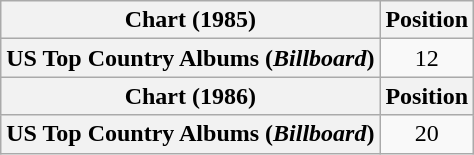<table class="wikitable plainrowheaders" style="text-align:center">
<tr>
<th scope="col">Chart (1985)</th>
<th scope="col">Position</th>
</tr>
<tr>
<th scope="row">US Top Country Albums (<em>Billboard</em>)</th>
<td>12</td>
</tr>
<tr>
<th scope="col">Chart (1986)</th>
<th scope="col">Position</th>
</tr>
<tr>
<th scope="row">US Top Country Albums (<em>Billboard</em>)</th>
<td>20</td>
</tr>
</table>
